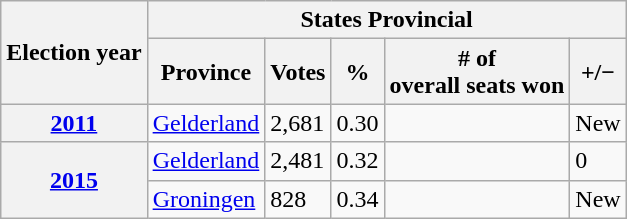<table class="wikitable">
<tr>
<th rowspan="2">Election year</th>
<th colspan="5">States Provincial</th>
</tr>
<tr>
<th>Province</th>
<th>Votes</th>
<th>%</th>
<th># of <br> overall seats won</th>
<th>+/−</th>
</tr>
<tr>
<th><a href='#'>2011</a></th>
<td><a href='#'>Gelderland</a></td>
<td>2,681</td>
<td>0.30</td>
<td></td>
<td>New</td>
</tr>
<tr>
<th rowspan="2"><a href='#'>2015</a></th>
<td><a href='#'>Gelderland</a></td>
<td>2,481</td>
<td>0.32</td>
<td></td>
<td> 0</td>
</tr>
<tr>
<td><a href='#'>Groningen</a></td>
<td>828</td>
<td>0.34</td>
<td></td>
<td>New</td>
</tr>
</table>
